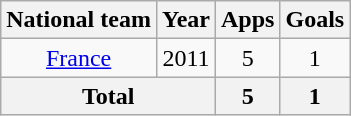<table class="wikitable" style="text-align: center;">
<tr>
<th>National team</th>
<th>Year</th>
<th>Apps</th>
<th>Goals</th>
</tr>
<tr>
<td><a href='#'>France</a></td>
<td>2011</td>
<td>5</td>
<td>1</td>
</tr>
<tr>
<th colspan="2">Total</th>
<th>5</th>
<th>1</th>
</tr>
</table>
